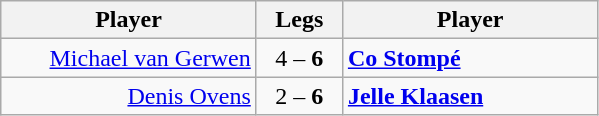<table class=wikitable style="text-align:center">
<tr>
<th width=163>Player</th>
<th width=50>Legs</th>
<th width=163>Player</th>
</tr>
<tr align=left>
<td align=right><a href='#'>Michael van Gerwen</a> </td>
<td align=center>4 – <strong>6</strong></td>
<td> <strong><a href='#'>Co Stompé</a></strong></td>
</tr>
<tr align=left>
<td align=right><a href='#'>Denis Ovens</a> </td>
<td align=center>2 – <strong>6</strong></td>
<td> <strong><a href='#'>Jelle Klaasen</a></strong></td>
</tr>
</table>
